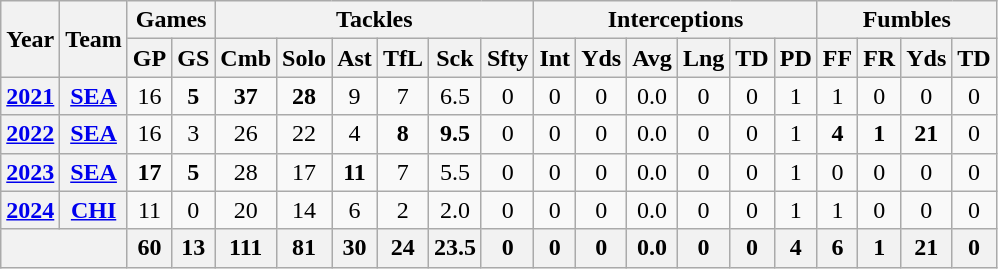<table class= "wikitable" style="text-align: center;">
<tr>
<th rowspan="2">Year</th>
<th rowspan="2">Team</th>
<th colspan="2">Games</th>
<th colspan="6">Tackles</th>
<th colspan="6">Interceptions</th>
<th colspan="4">Fumbles</th>
</tr>
<tr>
<th>GP</th>
<th>GS</th>
<th>Cmb</th>
<th>Solo</th>
<th>Ast</th>
<th>TfL</th>
<th>Sck</th>
<th>Sfty</th>
<th>Int</th>
<th>Yds</th>
<th>Avg</th>
<th>Lng</th>
<th>TD</th>
<th>PD</th>
<th>FF</th>
<th>FR</th>
<th>Yds</th>
<th>TD</th>
</tr>
<tr>
<th><a href='#'>2021</a></th>
<th><a href='#'>SEA</a></th>
<td>16</td>
<td><strong>5</strong></td>
<td><strong>37</strong></td>
<td><strong>28</strong></td>
<td>9</td>
<td>7</td>
<td>6.5</td>
<td>0</td>
<td>0</td>
<td>0</td>
<td>0.0</td>
<td>0</td>
<td>0</td>
<td>1</td>
<td>1</td>
<td>0</td>
<td>0</td>
<td>0</td>
</tr>
<tr>
<th><a href='#'>2022</a></th>
<th><a href='#'>SEA</a></th>
<td>16</td>
<td>3</td>
<td>26</td>
<td>22</td>
<td>4</td>
<td><strong>8</strong></td>
<td><strong>9.5</strong></td>
<td>0</td>
<td>0</td>
<td>0</td>
<td>0.0</td>
<td>0</td>
<td>0</td>
<td>1</td>
<td><strong>4</strong></td>
<td><strong>1</strong></td>
<td><strong>21</strong></td>
<td>0</td>
</tr>
<tr>
<th><a href='#'>2023</a></th>
<th><a href='#'>SEA</a></th>
<td><strong>17</strong></td>
<td><strong>5</strong></td>
<td>28</td>
<td>17</td>
<td><strong>11</strong></td>
<td>7</td>
<td>5.5</td>
<td>0</td>
<td>0</td>
<td>0</td>
<td>0.0</td>
<td>0</td>
<td>0</td>
<td>1</td>
<td>0</td>
<td>0</td>
<td>0</td>
<td>0</td>
</tr>
<tr>
<th><a href='#'>2024</a></th>
<th><a href='#'>CHI</a></th>
<td>11</td>
<td>0</td>
<td>20</td>
<td>14</td>
<td>6</td>
<td>2</td>
<td>2.0</td>
<td>0</td>
<td>0</td>
<td>0</td>
<td>0.0</td>
<td>0</td>
<td>0</td>
<td>1</td>
<td>1</td>
<td>0</td>
<td>0</td>
<td>0</td>
</tr>
<tr>
<th colspan="2"></th>
<th>60</th>
<th>13</th>
<th>111</th>
<th>81</th>
<th>30</th>
<th>24</th>
<th>23.5</th>
<th>0</th>
<th>0</th>
<th>0</th>
<th>0.0</th>
<th>0</th>
<th>0</th>
<th>4</th>
<th>6</th>
<th>1</th>
<th>21</th>
<th>0</th>
</tr>
</table>
